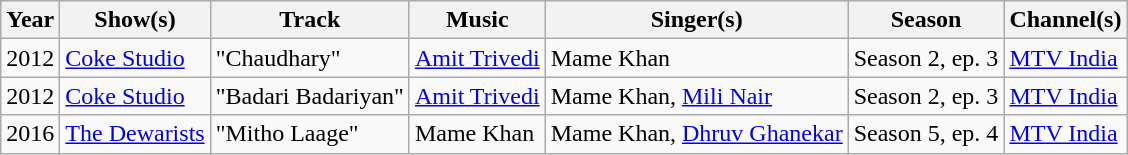<table class="wikitable">
<tr>
<th>Year</th>
<th>Show(s)</th>
<th>Track</th>
<th>Music</th>
<th>Singer(s)</th>
<th>Season</th>
<th>Channel(s)</th>
</tr>
<tr>
<td>2012</td>
<td><a href='#'>Coke Studio</a></td>
<td>"Chaudhary"</td>
<td><a href='#'>Amit Trivedi</a></td>
<td>Mame Khan</td>
<td>Season 2, ep. 3</td>
<td><a href='#'>MTV India</a></td>
</tr>
<tr>
<td>2012</td>
<td><a href='#'>Coke Studio</a></td>
<td>"Badari Badariyan"</td>
<td><a href='#'>Amit Trivedi</a></td>
<td>Mame Khan, <a href='#'>Mili Nair</a></td>
<td>Season 2, ep. 3</td>
<td><a href='#'>MTV India</a></td>
</tr>
<tr>
<td>2016</td>
<td><a href='#'>The Dewarists</a></td>
<td>"Mitho Laage"</td>
<td>Mame Khan</td>
<td>Mame Khan, <a href='#'>Dhruv Ghanekar</a></td>
<td>Season 5, ep. 4</td>
<td><a href='#'>MTV India</a></td>
</tr>
</table>
